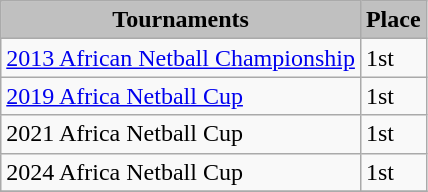<table class="wikitable collapsible" border="1">
<tr>
<th style="background:silver;">Tournaments</th>
<th style="background:silver;">Place</th>
</tr>
<tr>
<td><a href='#'>2013 African Netball Championship</a></td>
<td>1st</td>
</tr>
<tr>
<td><a href='#'>2019 Africa Netball Cup</a></td>
<td>1st</td>
</tr>
<tr>
<td>2021 Africa Netball Cup</td>
<td>1st</td>
</tr>
<tr>
<td>2024 Africa Netball Cup</td>
<td>1st</td>
</tr>
<tr>
</tr>
</table>
